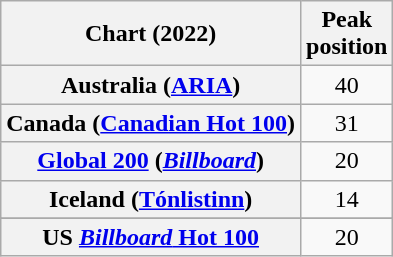<table class="wikitable sortable plainrowheaders" style="text-align:center">
<tr>
<th scope="col">Chart (2022)</th>
<th scope="col">Peak<br>position</th>
</tr>
<tr>
<th scope="row">Australia (<a href='#'>ARIA</a>)</th>
<td>40</td>
</tr>
<tr>
<th scope="row">Canada (<a href='#'>Canadian Hot 100</a>)</th>
<td>31</td>
</tr>
<tr>
<th scope="row"><a href='#'>Global 200</a> (<em><a href='#'>Billboard</a></em>)</th>
<td>20</td>
</tr>
<tr>
<th scope="row">Iceland (<a href='#'>Tónlistinn</a>)</th>
<td>14</td>
</tr>
<tr>
</tr>
<tr>
</tr>
<tr>
<th scope="row">US <a href='#'><em>Billboard</em> Hot 100</a></th>
<td>20</td>
</tr>
</table>
